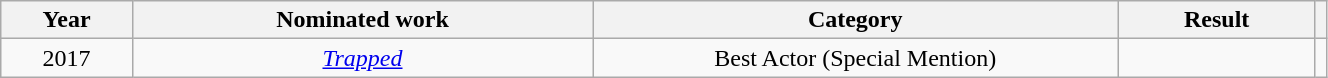<table width="70%" class="wikitable plainrowheaders sortable">
<tr>
<th width="10%">Year</th>
<th width="35%">Nominated work</th>
<th width="40%">Category</th>
<th width="15%">Result</th>
<th scope="col" class="unsortable"></th>
</tr>
<tr>
<td align="center">2017</td>
<td align="center"><em><a href='#'>Trapped</a></em></td>
<td align="center">Best Actor (Special Mention)</td>
<td></td>
<td style="text-align:center;"></td>
</tr>
</table>
